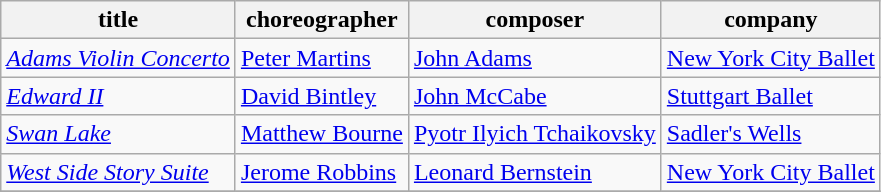<table class="wikitable">
<tr>
<th>title</th>
<th>choreographer</th>
<th>composer</th>
<th>company</th>
</tr>
<tr>
<td><em><a href='#'>Adams Violin Concerto</a></em></td>
<td><a href='#'>Peter Martins</a></td>
<td><a href='#'>John Adams</a></td>
<td><a href='#'>New York City Ballet</a></td>
</tr>
<tr>
<td><em><a href='#'>Edward II</a></em></td>
<td><a href='#'>David Bintley</a></td>
<td><a href='#'>John McCabe</a></td>
<td><a href='#'>Stuttgart Ballet</a></td>
</tr>
<tr>
<td><em><a href='#'>Swan Lake</a></em></td>
<td><a href='#'>Matthew Bourne</a></td>
<td><a href='#'>Pyotr Ilyich Tchaikovsky</a></td>
<td><a href='#'>Sadler's Wells</a></td>
</tr>
<tr>
<td><em><a href='#'>West Side Story Suite</a></em></td>
<td><a href='#'>Jerome Robbins</a></td>
<td><a href='#'>Leonard Bernstein</a></td>
<td><a href='#'>New York City Ballet</a></td>
</tr>
<tr>
</tr>
</table>
